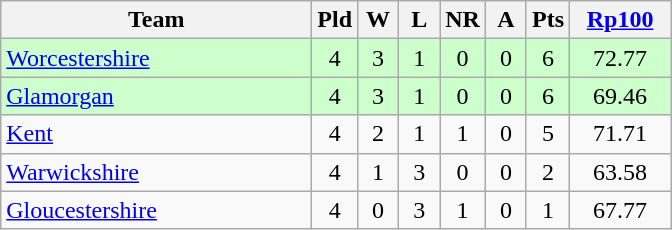<table class="wikitable" style="text-align: center;">
<tr>
<th width=200>Team</th>
<th width=20>Pld</th>
<th width=20>W</th>
<th width=20>L</th>
<th width=20>NR</th>
<th width=20>A</th>
<th width=20>Pts</th>
<th width=60><a href='#'>Rp100</a></th>
</tr>
<tr bgcolor="#ccffcc">
<td align=left><a href='#'>Worcestershire</a></td>
<td>4</td>
<td>3</td>
<td>1</td>
<td>0</td>
<td>0</td>
<td>6</td>
<td>72.77</td>
</tr>
<tr bgcolor="#ccffcc">
<td align=left><a href='#'>Glamorgan</a></td>
<td>4</td>
<td>3</td>
<td>1</td>
<td>0</td>
<td>0</td>
<td>6</td>
<td>69.46</td>
</tr>
<tr>
<td align=left><a href='#'>Kent</a></td>
<td>4</td>
<td>2</td>
<td>1</td>
<td>1</td>
<td>0</td>
<td>5</td>
<td>71.71</td>
</tr>
<tr>
<td align=left><a href='#'>Warwickshire</a></td>
<td>4</td>
<td>1</td>
<td>3</td>
<td>0</td>
<td>0</td>
<td>2</td>
<td>63.58</td>
</tr>
<tr>
<td align=left><a href='#'>Gloucestershire</a></td>
<td>4</td>
<td>0</td>
<td>3</td>
<td>1</td>
<td>0</td>
<td>1</td>
<td>67.77</td>
</tr>
</table>
